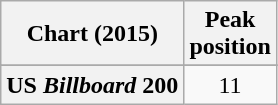<table class="wikitable sortable plainrowheaders">
<tr>
<th scope="col">Chart (2015)</th>
<th scope="col">Peak<br>position</th>
</tr>
<tr>
</tr>
<tr>
</tr>
<tr>
</tr>
<tr>
</tr>
<tr>
</tr>
<tr>
</tr>
<tr>
</tr>
<tr>
</tr>
<tr>
</tr>
<tr>
</tr>
<tr>
</tr>
<tr>
</tr>
<tr>
</tr>
<tr>
</tr>
<tr>
</tr>
<tr>
<th scope="row">US <em>Billboard</em> 200</th>
<td style="text-align:center;">11</td>
</tr>
</table>
